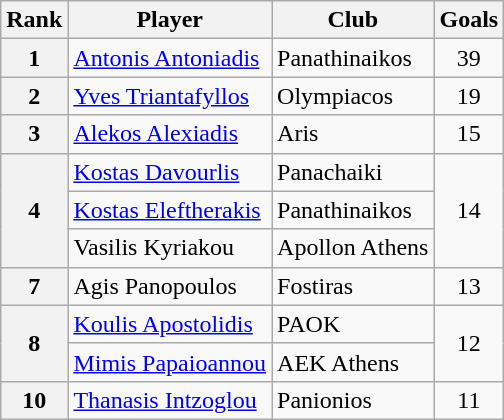<table class="wikitable" style="text-align:center">
<tr>
<th>Rank</th>
<th>Player</th>
<th>Club</th>
<th>Goals</th>
</tr>
<tr>
<th>1</th>
<td align="left"> <a href='#'>Antonis Antoniadis</a></td>
<td align="left">Panathinaikos</td>
<td>39</td>
</tr>
<tr>
<th>2</th>
<td align="left"> <a href='#'>Yves Triantafyllos</a></td>
<td align="left">Olympiacos</td>
<td>19</td>
</tr>
<tr>
<th>3</th>
<td align="left"> <a href='#'>Alekos Alexiadis</a></td>
<td align="left">Aris</td>
<td>15</td>
</tr>
<tr>
<th rowspan="3">4</th>
<td align="left"> <a href='#'>Kostas Davourlis</a></td>
<td align="left">Panachaiki</td>
<td rowspan="3">14</td>
</tr>
<tr>
<td align="left"> <a href='#'>Kostas Eleftherakis</a></td>
<td align="left">Panathinaikos</td>
</tr>
<tr>
<td align="left"> Vasilis Kyriakou</td>
<td align="left">Apollon Athens</td>
</tr>
<tr>
<th>7</th>
<td align="left"> Agis Panopoulos</td>
<td align="left">Fostiras</td>
<td>13</td>
</tr>
<tr>
<th rowspan="2">8</th>
<td align="left"> <a href='#'>Koulis Apostolidis</a></td>
<td align="left">PAOK</td>
<td rowspan="2">12</td>
</tr>
<tr>
<td align="left"> <a href='#'>Mimis Papaioannou</a></td>
<td align="left">AEK Athens</td>
</tr>
<tr>
<th>10</th>
<td align="left"> <a href='#'>Thanasis Intzoglou</a></td>
<td align="left">Panionios</td>
<td>11</td>
</tr>
</table>
